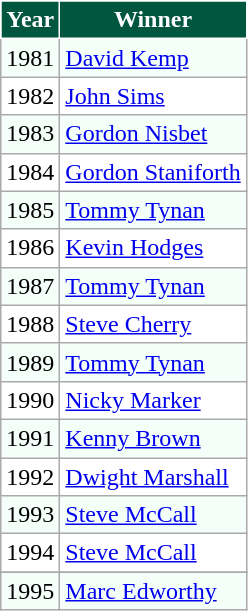<table class="wikitable" style="background:#fff; text-align:left;">
<tr>
<th style="background-color:#00563F; color:white; border:1px solid white;" scope="col">Year</th>
<th style="background-color:#00563F; color:white; border:1px solid white;" scope="col">Winner</th>
</tr>
<tr style="background:#f5fffa;">
<td>1981</td>
<td> <a href='#'>David Kemp</a></td>
</tr>
<tr>
<td>1982</td>
<td> <a href='#'>John Sims</a></td>
</tr>
<tr style="background:#f5fffa;">
<td>1983</td>
<td> <a href='#'>Gordon Nisbet</a></td>
</tr>
<tr>
<td>1984</td>
<td> <a href='#'>Gordon Staniforth</a></td>
</tr>
<tr style="background:#f5fffa;">
<td>1985</td>
<td> <a href='#'>Tommy Tynan</a></td>
</tr>
<tr>
<td>1986</td>
<td> <a href='#'>Kevin Hodges</a></td>
</tr>
<tr style="background:#f5fffa;">
<td>1987</td>
<td> <a href='#'>Tommy Tynan</a></td>
</tr>
<tr>
<td>1988</td>
<td> <a href='#'>Steve Cherry</a></td>
</tr>
<tr style="background:#f5fffa;">
<td>1989</td>
<td> <a href='#'>Tommy Tynan</a></td>
</tr>
<tr>
<td>1990</td>
<td> <a href='#'>Nicky Marker</a></td>
</tr>
<tr style="background:#f5fffa;">
<td>1991</td>
<td> <a href='#'>Kenny Brown</a></td>
</tr>
<tr>
<td>1992</td>
<td> <a href='#'>Dwight Marshall</a></td>
</tr>
<tr style="background:#f5fffa;">
<td>1993</td>
<td> <a href='#'>Steve McCall</a></td>
</tr>
<tr>
<td>1994</td>
<td> <a href='#'>Steve McCall</a></td>
</tr>
<tr>
</tr>
<tr style="background:#f5fffa;">
<td>1995</td>
<td> <a href='#'>Marc Edworthy</a></td>
</tr>
</table>
